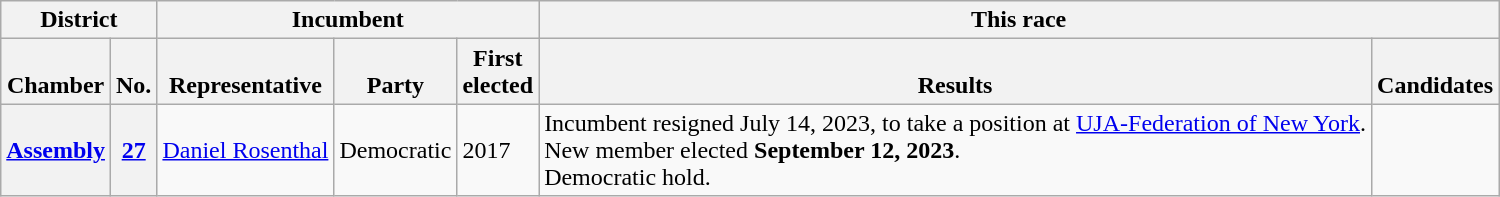<table class="wikitable sortable">
<tr valign=bottom>
<th colspan="2">District</th>
<th colspan="3">Incumbent</th>
<th colspan="2">This race</th>
</tr>
<tr valign=bottom>
<th>Chamber</th>
<th>No.</th>
<th>Representative</th>
<th>Party</th>
<th>First<br>elected</th>
<th>Results</th>
<th>Candidates</th>
</tr>
<tr>
<th><a href='#'>Assembly</a></th>
<th><a href='#'>27</a></th>
<td><a href='#'>Daniel Rosenthal</a></td>
<td>Democratic</td>
<td>2017<br></td>
<td>Incumbent resigned July 14, 2023, to take a position at <a href='#'>UJA-Federation of New York</a>.<br>New member elected <strong>September 12, 2023</strong>.<br>Democratic hold.</td>
<td nowrap></td>
</tr>
</table>
